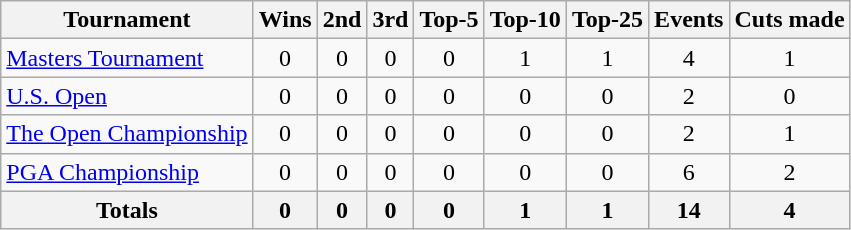<table class=wikitable style=text-align:center>
<tr>
<th>Tournament</th>
<th>Wins</th>
<th>2nd</th>
<th>3rd</th>
<th>Top-5</th>
<th>Top-10</th>
<th>Top-25</th>
<th>Events</th>
<th>Cuts made</th>
</tr>
<tr>
<td align=left><a href='#'>Masters Tournament</a></td>
<td>0</td>
<td>0</td>
<td>0</td>
<td>0</td>
<td>1</td>
<td>1</td>
<td>4</td>
<td>1</td>
</tr>
<tr>
<td align=left><a href='#'>U.S. Open</a></td>
<td>0</td>
<td>0</td>
<td>0</td>
<td>0</td>
<td>0</td>
<td>0</td>
<td>2</td>
<td>0</td>
</tr>
<tr>
<td align=left><a href='#'>The Open Championship</a></td>
<td>0</td>
<td>0</td>
<td>0</td>
<td>0</td>
<td>0</td>
<td>0</td>
<td>2</td>
<td>1</td>
</tr>
<tr>
<td align=left><a href='#'>PGA Championship</a></td>
<td>0</td>
<td>0</td>
<td>0</td>
<td>0</td>
<td>0</td>
<td>0</td>
<td>6</td>
<td>2</td>
</tr>
<tr>
<th>Totals</th>
<th>0</th>
<th>0</th>
<th>0</th>
<th>0</th>
<th>1</th>
<th>1</th>
<th>14</th>
<th>4</th>
</tr>
</table>
